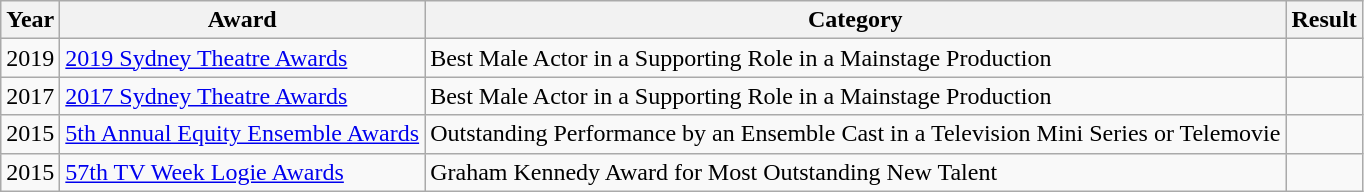<table class="wikitable sortable">
<tr>
<th>Year</th>
<th>Award</th>
<th>Category</th>
<th>Result</th>
</tr>
<tr>
<td>2019</td>
<td><a href='#'>2019 Sydney Theatre Awards</a></td>
<td>Best Male Actor in a Supporting Role in a Mainstage Production</td>
<td></td>
</tr>
<tr>
<td>2017</td>
<td><a href='#'>2017 Sydney Theatre Awards</a></td>
<td>Best Male Actor in a Supporting Role in a Mainstage Production</td>
<td></td>
</tr>
<tr>
<td>2015</td>
<td><a href='#'>5th Annual Equity Ensemble Awards</a></td>
<td>Outstanding Performance by an Ensemble Cast in a Television Mini Series or Telemovie</td>
<td></td>
</tr>
<tr>
<td>2015</td>
<td><a href='#'>57th TV Week Logie Awards</a></td>
<td>Graham Kennedy Award for Most Outstanding New Talent</td>
<td></td>
</tr>
</table>
